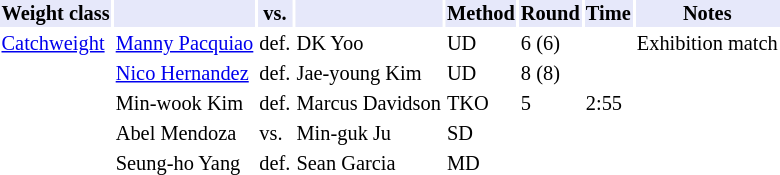<table class="toccolours" style="font-size: 85%;">
<tr>
<th style="background:#e6e8fa; color:#000; text-align:center;">Weight class</th>
<th style="background:#e6e8fa; color:#000; text-align:center;"></th>
<th style="background:#e6e8fa; color:#000; text-align:center;">vs.</th>
<th style="background:#e6e8fa; color:#000; text-align:center;"></th>
<th style="background:#e6e8fa; color:#000; text-align:center;">Method</th>
<th style="background:#e6e8fa; color:#000; text-align:center;">Round</th>
<th style="background:#e6e8fa; color:#000; text-align:center;">Time</th>
<th style="background:#e6e8fa; color:#000; text-align:center;">Notes</th>
</tr>
<tr>
<td><a href='#'>Catchweight</a></td>
<td> <a href='#'>Manny Pacquiao</a></td>
<td>def.</td>
<td> DK Yoo</td>
<td>UD</td>
<td>6 (6)</td>
<td></td>
<td>Exhibition match</td>
</tr>
<tr>
<td></td>
<td> <a href='#'>Nico Hernandez</a></td>
<td>def.</td>
<td> Jae-young Kim</td>
<td>UD</td>
<td>8 (8)</td>
<td></td>
<td></td>
</tr>
<tr>
<td></td>
<td> Min-wook Kim</td>
<td>def.</td>
<td> Marcus Davidson</td>
<td>TKO</td>
<td>5</td>
<td>2:55</td>
<td></td>
</tr>
<tr>
<td></td>
<td> Abel Mendoza</td>
<td>vs.</td>
<td> Min-guk Ju</td>
<td>SD</td>
<td></td>
<td></td>
<td></td>
</tr>
<tr>
<td></td>
<td> Seung-ho Yang</td>
<td>def.</td>
<td> Sean Garcia</td>
<td>MD</td>
<td></td>
<td></td>
<td></td>
</tr>
</table>
